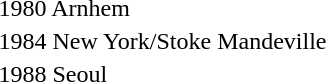<table>
<tr>
<td>1980 Arnhem <br></td>
<td></td>
<td></td>
<td></td>
</tr>
<tr>
<td>1984 New York/Stoke Mandeville <br></td>
<td></td>
<td></td>
<td></td>
</tr>
<tr>
<td>1988 Seoul <br></td>
<td></td>
<td></td>
<td></td>
</tr>
</table>
